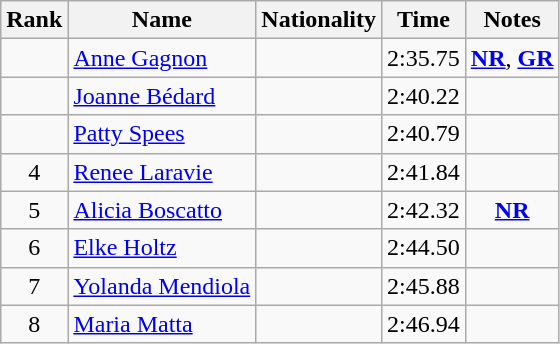<table class="wikitable sortable" style="text-align:center">
<tr>
<th>Rank</th>
<th>Name</th>
<th>Nationality</th>
<th>Time</th>
<th>Notes</th>
</tr>
<tr>
<td></td>
<td align=left><a href='#'>Anne Gagnon</a></td>
<td align=left></td>
<td>2:35.75</td>
<td><strong><a href='#'>NR</a></strong>, <strong><a href='#'>GR</a></strong></td>
</tr>
<tr>
<td></td>
<td align=left><a href='#'>Joanne Bédard</a></td>
<td align=left></td>
<td>2:40.22</td>
<td></td>
</tr>
<tr>
<td></td>
<td align=left><a href='#'>Patty Spees</a></td>
<td align=left></td>
<td>2:40.79</td>
<td></td>
</tr>
<tr>
<td>4</td>
<td align=left><a href='#'>Renee Laravie</a></td>
<td align=left></td>
<td>2:41.84</td>
<td></td>
</tr>
<tr>
<td>5</td>
<td align=left><a href='#'>Alicia Boscatto</a></td>
<td align=left></td>
<td>2:42.32</td>
<td><strong><a href='#'>NR</a></strong></td>
</tr>
<tr>
<td>6</td>
<td align=left><a href='#'>Elke Holtz</a></td>
<td align=left></td>
<td>2:44.50</td>
<td></td>
</tr>
<tr>
<td>7</td>
<td align=left><a href='#'>Yolanda Mendiola</a></td>
<td align=left></td>
<td>2:45.88</td>
<td></td>
</tr>
<tr>
<td>8</td>
<td align=left><a href='#'>Maria Matta</a></td>
<td align=left></td>
<td>2:46.94</td>
<td></td>
</tr>
</table>
